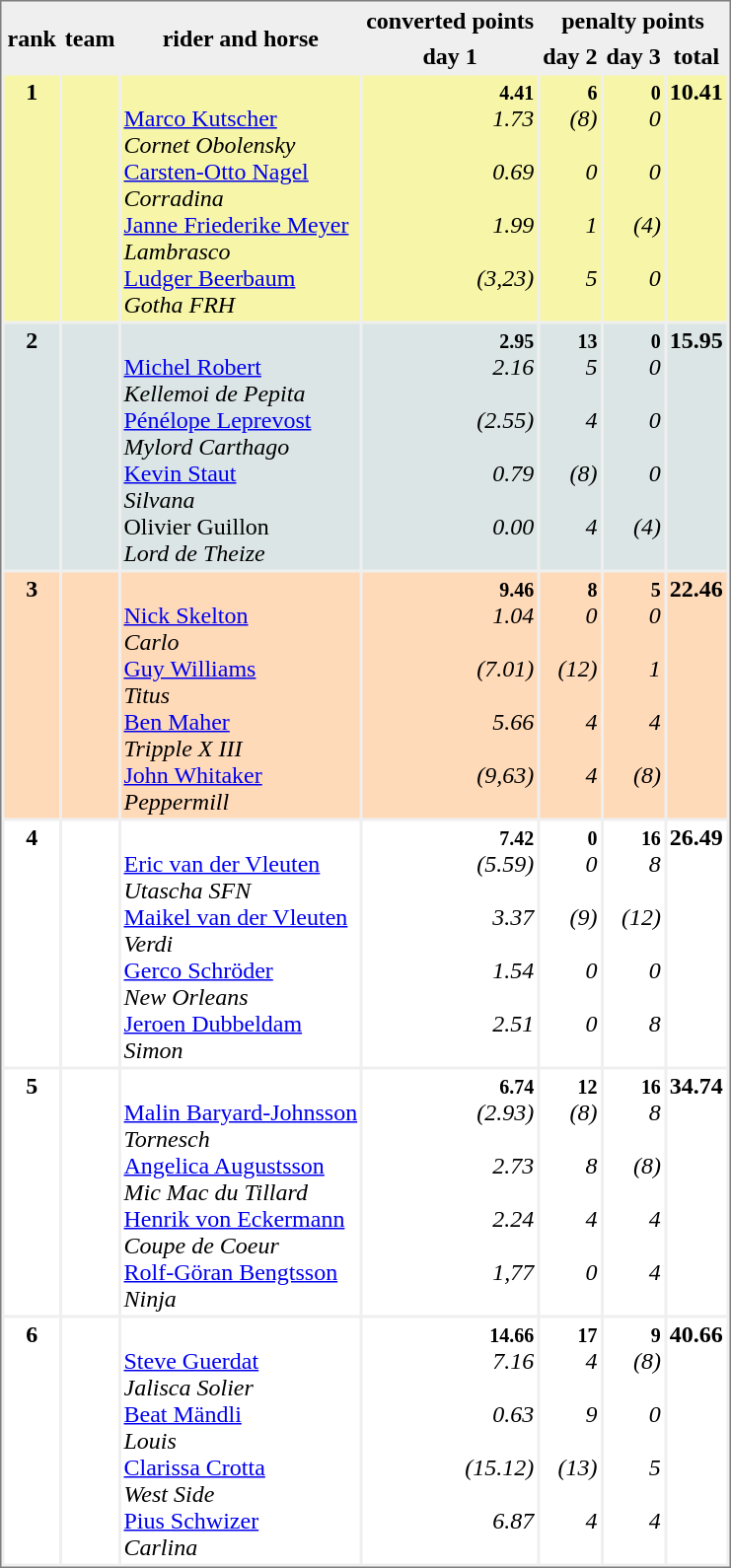<table style="border:1px solid #808080; background-color:#EFEFEF;" cellspacing="2" cellpadding="2">
<tr style="background-color:#EFEFEF;">
<th rowspan=2>rank</th>
<th rowspan=2>team</th>
<th rowspan=2>rider and horse</th>
<th>converted points</th>
<th colspan=3>penalty points</th>
</tr>
<tr>
<th>day 1</th>
<th>day 2</th>
<th>day 3</th>
<th>total</th>
</tr>
<tr valign="top" style="background-color:#F7F6A8;">
<th>1</th>
<td></td>
<td><br><a href='#'>Marco Kutscher</a><br><em>Cornet Obolensky</em><br><a href='#'>Carsten-Otto Nagel</a><br><em>Corradina</em><br><a href='#'>Janne Friederike Meyer</a><br><em>Lambrasco</em><br><a href='#'>Ludger Beerbaum</a><br><em>Gotha FRH</em></td>
<td style="text-align:right;"><small><strong>4.41</strong></small> <br> <span> <em>1.73<br><br>0.69<br><br>1.99<br><br>(3,23)</em></span></td>
<td style="text-align:right;"><small><strong>6</strong></small> <br> <span> <em>(8)<br><br>0<br><br>1<br><br>5</em></span></td>
<td style="text-align:right;"><small><strong>0</strong></small> <br> <span><em>0<br><br>0<br><br>(4)<br><br>0</em></span></td>
<td style="text-align:right;"><strong>10.41</strong> <br></td>
</tr>
<tr valign="top" style="background-color:#DCE5E5;">
<th>2</th>
<td></td>
<td><br><a href='#'>Michel Robert</a><br><em>Kellemoi de Pepita</em><br><a href='#'>Pénélope Leprevost</a><br><em>Mylord Carthago</em><br><a href='#'>Kevin Staut</a><br><em>Silvana</em><br>Olivier Guillon<br><em>Lord de Theize</em></td>
<td style="text-align:right;"><small><strong>2.95</strong></small> <br> <span> <em>2.16<br><br>(2.55)<br><br>0.79<br><br>0.00</em></span></td>
<td style="text-align:right;"><small><strong>13</strong></small> <br> <span> <em>5<br><br>4<br><br>(8)<br><br>4</em></span></td>
<td style="text-align:right;"><small><strong>0</strong></small> <br> <span><em>0<br><br>0<br><br>0<br><br>(4)</em></span></td>
<td style="text-align:right;"><strong>15.95</strong></td>
</tr>
<tr valign="top" style="background-color:#FFDAB9;">
<th>3</th>
<td></td>
<td><br><a href='#'>Nick Skelton</a><br><em>Carlo</em><br><a href='#'>Guy Williams</a><br><em>Titus</em><br><a href='#'>Ben Maher</a><br><em>Tripple X III</em><br><a href='#'>John Whitaker</a><br><em>Peppermill</em></td>
<td style="text-align:right;"><small><strong>9.46</strong></small> <br> <span><em>1.04<br><br>(7.01)<br><br>5.66<br><br>(9,63)</em></span></td>
<td style="text-align:right;"><small><strong>8</strong></small> <br> <span><em>0<br><br>(12)<br><br>4<br><br>4</em></span></td>
<td style="text-align:right;"><small><strong>5</strong></small> <br> <span><em>0<br><br>1<br><br>4<br><br>(8)</em></span></td>
<td style="text-align:right;"><strong>22.46</strong></td>
</tr>
<tr valign="top" style="background-color:#FFFFFF;">
<th>4</th>
<td></td>
<td><br><a href='#'>Eric van der Vleuten</a><br><em>Utascha SFN</em><br><a href='#'>Maikel van der Vleuten</a><br><em>Verdi</em><br><a href='#'>Gerco Schröder</a><br><em>New Orleans</em><br><a href='#'>Jeroen Dubbeldam</a><br><em>Simon</em></td>
<td style="text-align:right;"><small><strong>7.42</strong></small> <br> <span><em>(5.59)<br><br>3.37<br><br>1.54<br><br>2.51</em></span></td>
<td style="text-align:right;"><small><strong>0</strong></small> <br> <span><em>0<br><br>(9)<br><br>0<br><br>0</em></span></td>
<td style="text-align:right;"><small><strong>16</strong></small> <br> <span><em>8<br><br>(12)<br><br>0<br><br>8</em></span></td>
<td style="text-align:right;"><strong>26.49</strong></td>
</tr>
<tr valign="top" style="background-color:#FFFFFF;">
<th>5</th>
<td></td>
<td><br><a href='#'>Malin Baryard-Johnsson</a><br><em>Tornesch</em><br><a href='#'>Angelica Augustsson</a><br><em>Mic Mac du Tillard</em><br><a href='#'>Henrik von Eckermann</a><br><em>Coupe de Coeur</em><br><a href='#'>Rolf-Göran Bengtsson</a><br><em>Ninja</em></td>
<td style="text-align:right;"><small><strong>6.74</strong></small> <br> <span><em>(2.93)<br><br>2.73<br><br>2.24<br><br>1,77</em></span></td>
<td style="text-align:right;"><small><strong>12</strong></small> <br> <span><em>(8)<br><br>8<br><br>4<br><br>0</em></span></td>
<td style="text-align:right;"><small><strong>16</strong></small> <br> <span><em>8<br><br>(8)<br><br>4<br><br>4</em></span></td>
<td style="text-align:right;"><strong>34.74</strong></td>
</tr>
<tr valign="top" style="background-color:#FFFFFF;">
<th>6</th>
<td></td>
<td><br><a href='#'>Steve Guerdat</a><br><em>Jalisca Solier</em><br><a href='#'>Beat Mändli</a><br><em>Louis</em><br><a href='#'>Clarissa Crotta</a><br><em>West Side</em><br><a href='#'>Pius Schwizer</a><br><em>Carlina</em></td>
<td style="text-align:right;"><small><strong>14.66</strong></small> <br> <span><em>7.16<br><br>0.63<br><br>(15.12)<br><br>6.87</em></span></td>
<td style="text-align:right;"><small><strong>17</strong></small> <br> <span><em>4<br><br>9<br><br>(13)<br><br>4</em></span></td>
<td style="text-align:right;"><small><strong>9</strong></small> <br> <span><em>(8)<br><br>0<br><br>5<br><br>4</em></span></td>
<td style="text-align:right;"><strong>40.66</strong></td>
</tr>
</table>
